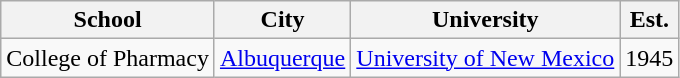<table class="wikitable sortable">
<tr>
<th scope="col">School</th>
<th scope="col">City</th>
<th scope="col">University</th>
<th scope="col">Est.</th>
</tr>
<tr>
<td>College of Pharmacy</td>
<td><a href='#'>Albuquerque</a></td>
<td><a href='#'>University of New Mexico</a></td>
<td>1945</td>
</tr>
</table>
